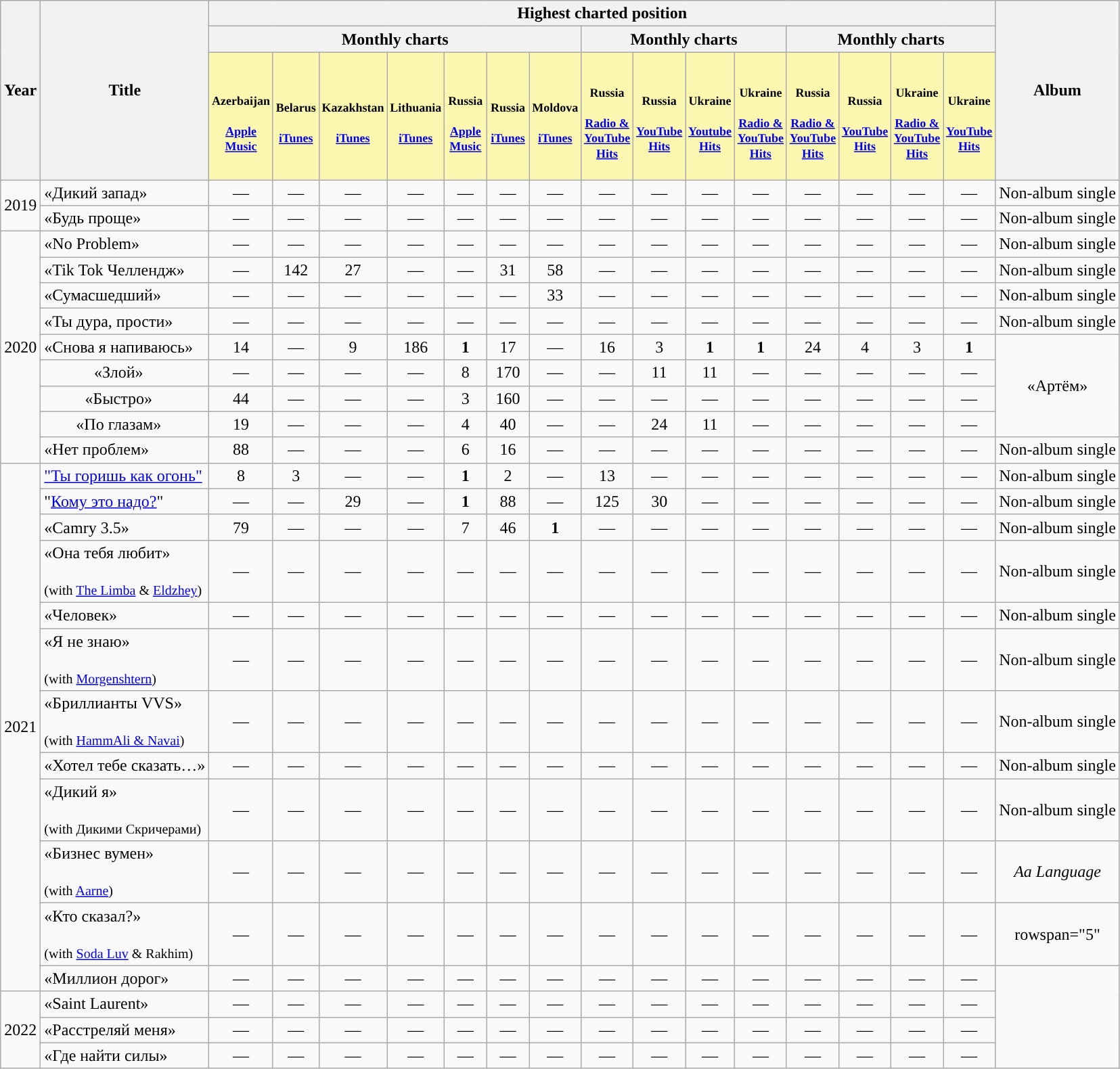<table class="wikitable" style="text-align:center">
<tr>
<th rowspan="3" style="background-color:">Year</th>
<th rowspan="3" style="background-color:">Title</th>
<th colspan="15" style="background-color:">Highest charted position</th>
<th rowspan="3" style="background-color:">Album</th>
</tr>
<tr>
<th colspan="7" style="background-color:"><span>Monthly charts</span></th>
<th colspan="4" style="background-color:"><span>Monthly charts</span></th>
<th colspan="4" style="background-color:"><span>Monthly charts</span></th>
</tr>
<tr>
<th style="width:3em;font-size:75%;background:#Fbf7b1;"><br><br>Azerbaijan<br><br><a href='#'>Apple Music</a><br><br></th>
<th style="width:3em;font-size:75%;background:#Fbf7b1;"><br><br>Belarus<br><br><a href='#'>iTunes</a><br><br></th>
<th style="width:3em;font-size:75%;background:#Fbf7b1;"><br><br>Kazakhstan<br><br><a href='#'>iTunes</a><br><br></th>
<th style="width:3em;font-size:75%;background:#Fbf7b1;"><br><br>Lithuania<br><br><a href='#'>iTunes</a><br><br></th>
<th style="width:3em;font-size:75%;background:#Fbf7b1;"><br><br>Russia<br><br><a href='#'>Apple Music</a><br><br></th>
<th style="width:3em;font-size:75%;background:#Fbf7b1;"><br><br>Russia<br><br><a href='#'>iTunes</a><br><br></th>
<th style="width:3em;font-size:75%;background:#Fbf7b1;"><br><br>Moldova<br><br><a href='#'>iTunes</a><br><br></th>
<th style="width:3em;font-size:75%;background:#Fbf7b1;"><br><br>Russia<br><br><a href='#'>Radio & YouTube Hits</a><br><br></th>
<th style="width:3em;font-size:75%;background:#Fbf7b1;"><br><br>Russia<br><br><a href='#'>YouTube Hits</a><br><br></th>
<th style="width:3em;font-size:75%;background:#Fbf7b1;"><br><br>Ukraine<br><br><a href='#'>Youtube Hits</a><br><br></th>
<th style="width:3em;font-size:75%;background:#Fbf7b1;"><br><br>Ukraine<br><br><a href='#'>Radio & YouTube Hits</a><br><br></th>
<th style="width:3em;font-size:75%;background:#Fbf7b1;"><br><br>Russia<br><br><a href='#'>Radio & YouTube Hits</a><br><br></th>
<th style="width:3em;font-size:75%;background:#Fbf7b1;"><br><br>Russia<br><br><a href='#'>YouTube Hits</a><br><br></th>
<th style="width:3em;font-size:75%;background:#Fbf7b1;"><br><br>Ukraine<br><br><a href='#'>Radio & YouTube Hits</a><br><br></th>
<th style="width:3em;font-size:75%;background:#Fbf7b1;"><br><br>Ukraine<br><br><a href='#'>YouTube Hits</a><br><br></th>
</tr>
<tr>
<td rowspan="2">2019</td>
<td align="left">«Дикий запад»</td>
<td>—</td>
<td>—</td>
<td>—</td>
<td>—</td>
<td>—</td>
<td>—</td>
<td>—</td>
<td>—</td>
<td>—</td>
<td>—</td>
<td>—</td>
<td>—</td>
<td>—</td>
<td>—</td>
<td>—</td>
<td>Non-album single</td>
</tr>
<tr>
<td align="left">«Будь проще»</td>
<td>—</td>
<td>—</td>
<td>—</td>
<td>—</td>
<td>—</td>
<td>—</td>
<td>—</td>
<td>—</td>
<td>—</td>
<td>—</td>
<td>—</td>
<td>—</td>
<td>—</td>
<td>—</td>
<td>—</td>
<td>Non-album single</td>
</tr>
<tr>
<td rowspan="9">2020</td>
<td align="left">«No Problem»</td>
<td>—</td>
<td>—</td>
<td>—</td>
<td>—</td>
<td>—</td>
<td>—</td>
<td>—</td>
<td>—</td>
<td>—</td>
<td>—</td>
<td>—</td>
<td>—</td>
<td>—</td>
<td>—</td>
<td>—</td>
<td>Non-album single</td>
</tr>
<tr>
<td align="left">«Tik Tok Челлендж»</td>
<td>—</td>
<td>142</td>
<td>27</td>
<td>—</td>
<td>—</td>
<td>31</td>
<td>58</td>
<td>—</td>
<td>—</td>
<td>—</td>
<td>—</td>
<td>—</td>
<td>—</td>
<td>—</td>
<td>—</td>
<td>Non-album single</td>
</tr>
<tr>
<td align="left">«Сумасшедший»</td>
<td>—</td>
<td>—</td>
<td>—</td>
<td>—</td>
<td>—</td>
<td>—</td>
<td>33</td>
<td>—</td>
<td>—</td>
<td>—</td>
<td>—</td>
<td>—</td>
<td>—</td>
<td>—</td>
<td>—</td>
<td>Non-album single</td>
</tr>
<tr>
<td align="left">«Ты дура, прости»</td>
<td>—</td>
<td>—</td>
<td>—</td>
<td>—</td>
<td>—</td>
<td>—</td>
<td>—</td>
<td>—</td>
<td>—</td>
<td>—</td>
<td>—</td>
<td>—</td>
<td>—</td>
<td>—</td>
<td>—</td>
<td>Non-album single</td>
</tr>
<tr>
<td align="left">«Снова я напиваюсь»</td>
<td>14</td>
<td>—</td>
<td>9</td>
<td>186</td>
<td><strong>1</strong></td>
<td>17</td>
<td>—</td>
<td>16</td>
<td>3</td>
<td><strong>1</strong></td>
<td><strong>1</strong></td>
<td>24</td>
<td>4</td>
<td>3</td>
<td><strong>1</strong></td>
<td rowspan="4">«Артём»</td>
</tr>
<tr>
<td>«Злой»   </td>
<td>—</td>
<td>—</td>
<td>—</td>
<td>—</td>
<td>8</td>
<td>170</td>
<td>—</td>
<td>—</td>
<td>11</td>
<td>11</td>
<td>—</td>
<td>—</td>
<td>—</td>
<td>—</td>
<td>—</td>
</tr>
<tr>
<td>«Быстро»   </td>
<td>44</td>
<td>—</td>
<td>—</td>
<td>—</td>
<td>3</td>
<td>160</td>
<td>—</td>
<td>—</td>
<td>—</td>
<td>—</td>
<td>—</td>
<td>—</td>
<td>—</td>
<td>—</td>
<td>—</td>
</tr>
<tr>
<td>«По глазам»   </td>
<td>19</td>
<td>—</td>
<td>—</td>
<td>—</td>
<td>4</td>
<td>40</td>
<td>—</td>
<td>—</td>
<td>24</td>
<td>11</td>
<td>—</td>
<td>—</td>
<td>—</td>
<td>—</td>
<td>—</td>
</tr>
<tr>
<td align="left">«Нет проблем»</td>
<td>88</td>
<td>—</td>
<td>—</td>
<td>—</td>
<td>6</td>
<td>16</td>
<td>—</td>
<td>—</td>
<td>—</td>
<td>—</td>
<td>—</td>
<td>—</td>
<td>—</td>
<td>—</td>
<td>—</td>
<td>Non-album single</td>
</tr>
<tr>
<td rowspan="12">2021</td>
<td align="left"><a href='#'>"Ты горишь как огонь"</a></td>
<td>8</td>
<td>3</td>
<td>—</td>
<td>—</td>
<td><strong>1</strong></td>
<td>2</td>
<td>—</td>
<td>13</td>
<td>—</td>
<td>—</td>
<td>—</td>
<td>—</td>
<td>—</td>
<td>—</td>
<td>—</td>
<td>Non-album single</td>
</tr>
<tr>
<td align="left">"<a href='#'>Кому это надо?</a>"</td>
<td>—</td>
<td>—</td>
<td>29</td>
<td>—</td>
<td><strong>1</strong></td>
<td>88</td>
<td>—</td>
<td>125</td>
<td>30</td>
<td>—</td>
<td>—</td>
<td>—</td>
<td>—</td>
<td>—</td>
<td>—</td>
<td>Non-album single</td>
</tr>
<tr>
<td align="left">«Camry 3.5»</td>
<td>79</td>
<td>—</td>
<td>—</td>
<td>—</td>
<td>7</td>
<td>46</td>
<td><strong>1</strong></td>
<td>—</td>
<td>—</td>
<td>—</td>
<td>—</td>
<td>—</td>
<td>—</td>
<td>—</td>
<td>—</td>
<td>Non-album single</td>
</tr>
<tr>
<td align="left">«Она тебя любит»<br><br><small>(with <a href='#'>The Limba</a> & <a href='#'>Eldzhey</a>)</small></td>
<td>—</td>
<td>—</td>
<td>—</td>
<td>—</td>
<td>—</td>
<td>—</td>
<td>—</td>
<td>—</td>
<td>—</td>
<td>—</td>
<td>—</td>
<td>—</td>
<td>—</td>
<td>—</td>
<td>—</td>
<td>Non-album single</td>
</tr>
<tr>
<td align="left">«Человек»</td>
<td>—</td>
<td>—</td>
<td>—</td>
<td>—</td>
<td>—</td>
<td>—</td>
<td>—</td>
<td>—</td>
<td>—</td>
<td>—</td>
<td>—</td>
<td>—</td>
<td>—</td>
<td>—</td>
<td>—</td>
<td>Non-album single</td>
</tr>
<tr>
<td align="left">«Я не знаю»<br><br><small>(with <a href='#'>Morgenshtern</a>)</small></td>
<td>—</td>
<td>—</td>
<td>—</td>
<td>—</td>
<td>—</td>
<td>—</td>
<td>—</td>
<td>—</td>
<td>—</td>
<td>—</td>
<td>—</td>
<td>—</td>
<td>—</td>
<td>—</td>
<td>—</td>
<td>Non-album single</td>
</tr>
<tr>
<td align="left">«Бриллианты VVS»<br><br><small>(with <a href='#'>HammAli & Navai</a>)</small></td>
<td>—</td>
<td>—</td>
<td>—</td>
<td>—</td>
<td>—</td>
<td>—</td>
<td>—</td>
<td>—</td>
<td>—</td>
<td>—</td>
<td>—</td>
<td>—</td>
<td>—</td>
<td>—</td>
<td>—</td>
<td>Non-album single</td>
</tr>
<tr>
<td align="left">«Хотел тебе сказать…»</td>
<td>—</td>
<td>—</td>
<td>—</td>
<td>—</td>
<td>—</td>
<td>—</td>
<td>—</td>
<td>—</td>
<td>—</td>
<td>—</td>
<td>—</td>
<td>—</td>
<td>—</td>
<td>—</td>
<td>—</td>
<td>Non-album single</td>
</tr>
<tr>
<td align="left">«Дикий я»<br><br><small>(with Дикими Скричерами)</small></td>
<td>—</td>
<td>—</td>
<td>—</td>
<td>—</td>
<td>—</td>
<td>—</td>
<td>—</td>
<td>—</td>
<td>—</td>
<td>—</td>
<td>—</td>
<td>—</td>
<td>—</td>
<td>—</td>
<td>—</td>
<td>Non-album single</td>
</tr>
<tr>
<td align="left">«Бизнес вумен»<br><br><small>(with <a href='#'>Aarne</a>)</small></td>
<td>—</td>
<td>—</td>
<td>—</td>
<td>—</td>
<td>—</td>
<td>—</td>
<td>—</td>
<td>—</td>
<td>—</td>
<td>—</td>
<td>—</td>
<td>—</td>
<td>—</td>
<td>—</td>
<td>—</td>
<td><em>Aa Language</em></td>
</tr>
<tr>
<td align="left">«Кто сказал?»<br><br><small>(with <a href='#'>Soda Luv</a> & Rakhim)</small></td>
<td>—</td>
<td>—</td>
<td>—</td>
<td>—</td>
<td>—</td>
<td>—</td>
<td>—</td>
<td>—</td>
<td>—</td>
<td>—</td>
<td>—</td>
<td>—</td>
<td>—</td>
<td>—</td>
<td>—</td>
<td>rowspan="5" </td>
</tr>
<tr>
<td align="left">«Миллион дорог»</td>
<td>—</td>
<td>—</td>
<td>—</td>
<td>—</td>
<td>—</td>
<td>—</td>
<td>—</td>
<td>—</td>
<td>—</td>
<td>—</td>
<td>—</td>
<td>—</td>
<td>—</td>
<td>—</td>
<td>—</td>
</tr>
<tr>
<td rowspan="3">2022</td>
<td align="left">«Saint Laurent»</td>
<td>—</td>
<td>—</td>
<td>—</td>
<td>—</td>
<td>—</td>
<td>—</td>
<td>—</td>
<td>—</td>
<td>—</td>
<td>—</td>
<td>—</td>
<td>—</td>
<td>—</td>
<td>—</td>
<td>—</td>
</tr>
<tr>
<td align="left">«Расстреляй меня»</td>
<td>—</td>
<td>—</td>
<td>—</td>
<td>—</td>
<td>—</td>
<td>—</td>
<td>—</td>
<td>—</td>
<td>—</td>
<td>—</td>
<td>—</td>
<td>—</td>
<td>—</td>
<td>—</td>
<td>—</td>
</tr>
<tr>
<td align="left">«Где найти силы»</td>
<td>—</td>
<td>—</td>
<td>—</td>
<td>—</td>
<td>—</td>
<td>—</td>
<td>—</td>
<td>—</td>
<td>—</td>
<td>—</td>
<td>—</td>
<td>—</td>
<td>—</td>
<td>—</td>
<td>—</td>
</tr>
</table>
